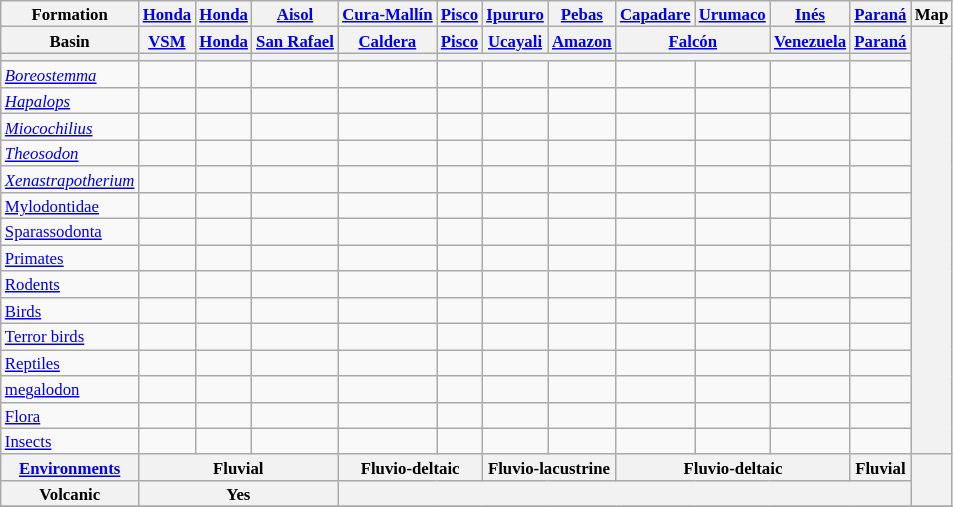<table class="wikitable" style="font-size: 70%">
<tr>
<th>Formation</th>
<th><a href='#'>Honda</a></th>
<th><a href='#'>Honda</a></th>
<th><a href='#'>Aisol</a></th>
<th><a href='#'>Cura-Mallín</a></th>
<th><a href='#'>Pisco</a></th>
<th><a href='#'>Ipururo</a></th>
<th><a href='#'>Pebas</a></th>
<th><a href='#'>Capadare</a></th>
<th><a href='#'>Urumaco</a></th>
<th><a href='#'>Inés</a></th>
<th><a href='#'>Paraná</a></th>
<th>Map</th>
</tr>
<tr>
<th>Basin</th>
<th><a href='#'>VSM</a></th>
<th><a href='#'>Honda</a></th>
<th><a href='#'>San Rafael</a></th>
<th><a href='#'>Caldera</a></th>
<th><a href='#'>Pisco</a></th>
<th><a href='#'>Ucayali</a></th>
<th><a href='#'>Amazon</a></th>
<th colspan=2><a href='#'>Falcón</a></th>
<th><a href='#'>Venezuela</a></th>
<th><a href='#'>Paraná</a></th>
<th align=center rowspan=17></th>
</tr>
<tr>
<th></th>
<th></th>
<th></th>
<th></th>
<th></th>
<th colspan=3></th>
<th colspan=3></th>
<th></th>
</tr>
<tr>
<td><em><a href='#'>Boreostemma</a></em></td>
<td align=center></td>
<td align=center></td>
<td align=center></td>
<td align=center></td>
<td align=center></td>
<td align=center></td>
<td align=center></td>
<td align=center></td>
<td align=center></td>
<td align=center></td>
<td></td>
</tr>
<tr>
<td><em><a href='#'>Hapalops</a></em></td>
<td align=center></td>
<td align=center></td>
<td align=center></td>
<td align=center></td>
<td align=center></td>
<td align=center></td>
<td align=center></td>
<td align=center></td>
<td align=center></td>
<td align=center></td>
<td></td>
</tr>
<tr>
<td><em><a href='#'>Miocochilius</a></em></td>
<td align=center></td>
<td align=center></td>
<td align=center></td>
<td align=center></td>
<td align=center></td>
<td align=center></td>
<td align=center></td>
<td align=center></td>
<td align=center></td>
<td align=center></td>
<td></td>
</tr>
<tr>
<td><em><a href='#'>Theosodon</a></em></td>
<td align=center></td>
<td align=center></td>
<td align=center></td>
<td align=center></td>
<td align=center></td>
<td align=center></td>
<td align=center></td>
<td align=center></td>
<td align=center></td>
<td align=center></td>
<td></td>
</tr>
<tr>
<td><em><a href='#'>Xenastrapotherium</a></em></td>
<td align=center></td>
<td align=center></td>
<td align=center></td>
<td align=center></td>
<td align=center></td>
<td align=center></td>
<td align=center></td>
<td align=center></td>
<td align=center></td>
<td align=center></td>
<td></td>
</tr>
<tr>
<td><a href='#'>Mylodontidae</a></td>
<td align=center></td>
<td align=center></td>
<td align=center></td>
<td align=center></td>
<td align=center></td>
<td align=center></td>
<td align=center></td>
<td align=center></td>
<td align=center></td>
<td align=center></td>
<td></td>
</tr>
<tr>
<td><a href='#'>Sparassodonta</a></td>
<td align=center></td>
<td align=center></td>
<td align=center></td>
<td align=center></td>
<td align=center></td>
<td align=center></td>
<td align=center></td>
<td align=center></td>
<td align=center></td>
<td align=center></td>
<td></td>
</tr>
<tr>
<td><a href='#'>Primates</a></td>
<td align=center></td>
<td align=center></td>
<td align=center></td>
<td align=center></td>
<td align=center></td>
<td align=center></td>
<td align=center></td>
<td align=center></td>
<td align=center></td>
<td align=center></td>
<td align=center></td>
</tr>
<tr>
<td><a href='#'>Rodents</a></td>
<td align=center></td>
<td align=center></td>
<td align=center></td>
<td align=center></td>
<td align=center></td>
<td align=center></td>
<td align=center></td>
<td align=center></td>
<td align=center></td>
<td align=center></td>
<td align=center></td>
</tr>
<tr>
<td><a href='#'>Birds</a></td>
<td align=center></td>
<td align=center></td>
<td align=center></td>
<td align=center></td>
<td align=center></td>
<td align=center></td>
<td align=center></td>
<td align=center></td>
<td align=center></td>
<td align=center></td>
<td></td>
</tr>
<tr>
<td><a href='#'>Terror birds</a></td>
<td align=center></td>
<td align=center></td>
<td align=center></td>
<td align=center></td>
<td align=center></td>
<td align=center></td>
<td align=center></td>
<td align=center></td>
<td align=center></td>
<td align=center></td>
<td align=center></td>
</tr>
<tr>
<td><a href='#'>Reptiles</a></td>
<td align=center></td>
<td align=center></td>
<td align=center></td>
<td align=center></td>
<td align=center></td>
<td align=center></td>
<td align=center></td>
<td align=center></td>
<td align=center></td>
<td align=center></td>
<td align=center></td>
</tr>
<tr>
<td><a href='#'>megalodon</a></td>
<td align=center></td>
<td align=center></td>
<td align=center></td>
<td align=center></td>
<td align=center></td>
<td align=center></td>
<td align=center></td>
<td align=center></td>
<td align=center></td>
<td align=center></td>
<td align=center></td>
</tr>
<tr>
<td><a href='#'>Flora</a></td>
<td align=center></td>
<td align=center></td>
<td align=center></td>
<td align=center></td>
<td align=center></td>
<td align=center></td>
<td align=center></td>
<td align=center></td>
<td align=center></td>
<td align=center></td>
<td align=center></td>
</tr>
<tr>
<td><a href='#'>Insects</a></td>
<td align=center></td>
<td align=center></td>
<td align=center></td>
<td align=center></td>
<td align=center></td>
<td align=center></td>
<td align=center></td>
<td align=center></td>
<td align=center></td>
<td align=center></td>
<td align=center></td>
</tr>
<tr>
<th><a href='#'>Environments</a></th>
<th colspan=3>Fluvial</th>
<th colspan=2>Fluvio-deltaic</th>
<th colspan=2>Fluvio-lacustrine</th>
<th colspan=3>Fluvio-deltaic</th>
<th>Fluvial</th>
<th rowspan=2 align=left><br><br></th>
</tr>
<tr>
<th>Volcanic</th>
<th colspan=3>Yes</th>
<th colspan=8></th>
</tr>
<tr>
</tr>
</table>
